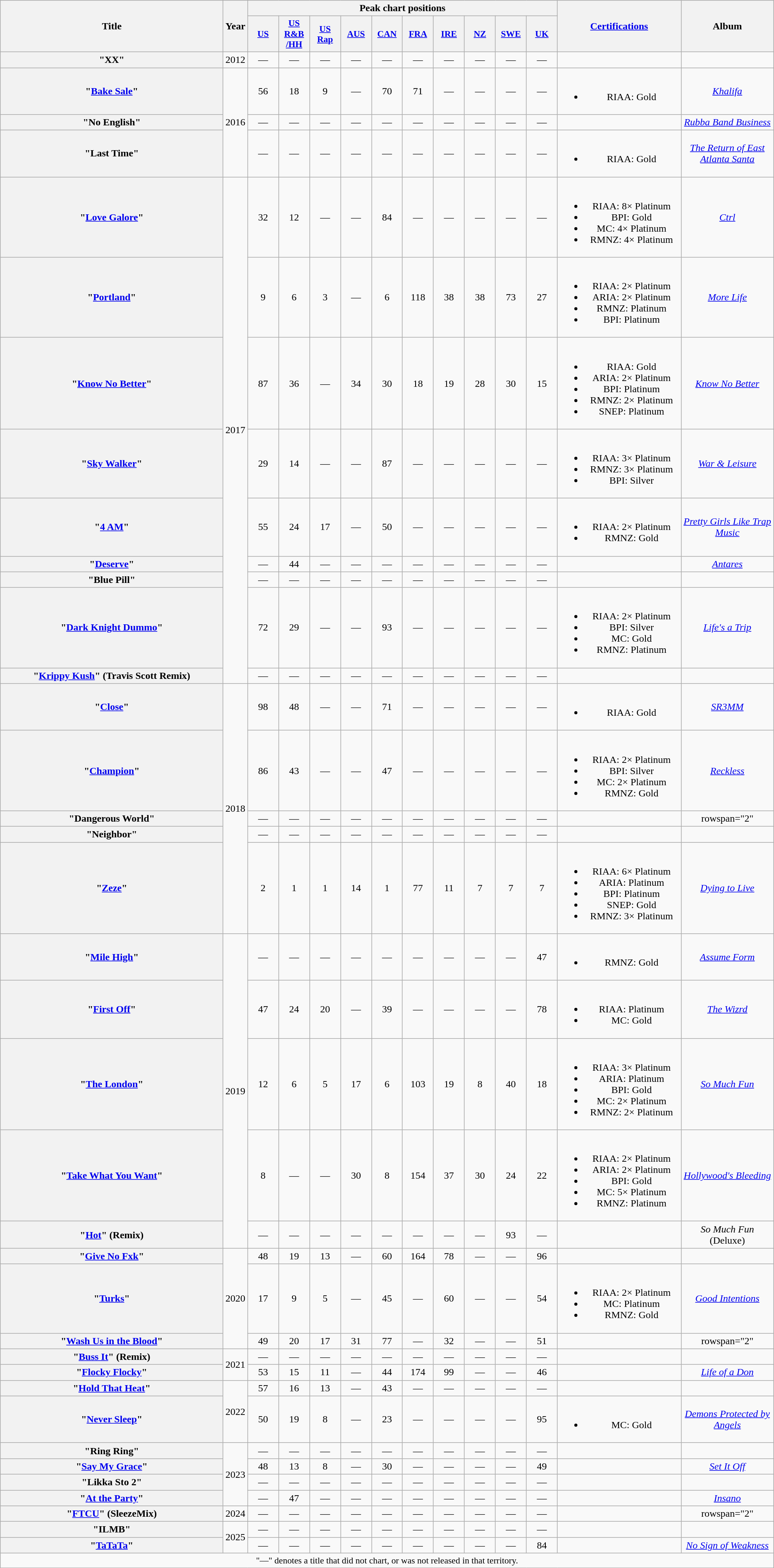<table class="wikitable plainrowheaders" style="text-align:center;">
<tr>
<th scope="col" rowspan="2" style="width:22em;">Title</th>
<th scope="col" rowspan="2" style="width:1em;">Year</th>
<th scope="col" colspan="10">Peak chart positions</th>
<th scope="col" rowspan="2" style="width:12em;"><a href='#'>Certifications</a></th>
<th scope="col" rowspan="2">Album</th>
</tr>
<tr>
<th scope="col" style="width:3em;font-size:90%;"><a href='#'>US</a><br></th>
<th scope="col" style="width:3em;font-size:90%;"><a href='#'>US<br>R&B<br>/HH</a><br></th>
<th scope="col" style="width:3em;font-size:90%;"><a href='#'>US Rap</a><br></th>
<th scope="col" style="width:3em;font-size:90%;"><a href='#'>AUS</a><br></th>
<th scope="col" style="width:3em;font-size:90%;"><a href='#'>CAN</a><br></th>
<th scope="col" style="width:3em;font-size:90%;"><a href='#'>FRA</a><br></th>
<th scope="col" style="width:3em;font-size:90%;"><a href='#'>IRE</a><br></th>
<th scope="col" style="width:3em;font-size:90%;"><a href='#'>NZ</a><br></th>
<th scope="col" style="width:3em;font-size:90%;"><a href='#'>SWE</a><br></th>
<th scope="col" style="width:3em;font-size:90%;"><a href='#'>UK</a><br></th>
</tr>
<tr>
<th scope="row">"XX"<br></th>
<td>2012</td>
<td>—</td>
<td>—</td>
<td>—</td>
<td>—</td>
<td>—</td>
<td>—</td>
<td>—</td>
<td>—</td>
<td>—</td>
<td>—</td>
<td></td>
<td></td>
</tr>
<tr>
<th scope="row">"<a href='#'>Bake Sale</a>"<br></th>
<td rowspan="3">2016</td>
<td>56</td>
<td>18</td>
<td>9</td>
<td>—</td>
<td>70</td>
<td>71</td>
<td>—</td>
<td>—</td>
<td>—</td>
<td>—</td>
<td><br><ul><li>RIAA: Gold</li></ul></td>
<td><em><a href='#'>Khalifa</a></em></td>
</tr>
<tr>
<th scope="row">"No English"<br></th>
<td>—</td>
<td>—</td>
<td>—</td>
<td>—</td>
<td>—</td>
<td>—</td>
<td>—</td>
<td>—</td>
<td>—</td>
<td>—</td>
<td></td>
<td><em><a href='#'>Rubba Band Business</a></em></td>
</tr>
<tr>
<th scope="row">"Last Time"<br></th>
<td>—</td>
<td>—</td>
<td>—</td>
<td>—</td>
<td>—</td>
<td>—</td>
<td>—</td>
<td>—</td>
<td>—</td>
<td>—</td>
<td><br><ul><li>RIAA: Gold</li></ul></td>
<td><em><a href='#'>The Return of East Atlanta Santa</a></em></td>
</tr>
<tr>
<th scope="row">"<a href='#'>Love Galore</a>"<br></th>
<td rowspan="9">2017</td>
<td>32</td>
<td>12</td>
<td>—</td>
<td>—</td>
<td>84</td>
<td>—</td>
<td>—</td>
<td>—</td>
<td>—</td>
<td>—</td>
<td><br><ul><li>RIAA: 8× Platinum</li><li>BPI: Gold</li><li>MC: 4× Platinum</li><li>RMNZ: 4× Platinum</li></ul></td>
<td><em><a href='#'>Ctrl</a></em></td>
</tr>
<tr>
<th scope="row">"<a href='#'>Portland</a>"<br></th>
<td>9</td>
<td>6</td>
<td>3</td>
<td>—</td>
<td>6</td>
<td>118</td>
<td>38</td>
<td>38</td>
<td>73</td>
<td>27</td>
<td><br><ul><li>RIAA: 2× Platinum</li><li>ARIA: 2× Platinum</li><li>RMNZ: Platinum</li><li>BPI: Platinum</li></ul></td>
<td><em><a href='#'>More Life</a></em></td>
</tr>
<tr>
<th scope="row">"<a href='#'>Know No Better</a>"<br></th>
<td>87</td>
<td>36</td>
<td>—</td>
<td>34</td>
<td>30</td>
<td>18</td>
<td>19</td>
<td>28</td>
<td>30</td>
<td>15</td>
<td><br><ul><li>RIAA: Gold</li><li>ARIA: 2× Platinum</li><li>BPI: Platinum</li><li>RMNZ: 2× Platinum</li><li>SNEP: Platinum</li></ul></td>
<td><em><a href='#'>Know No Better</a></em></td>
</tr>
<tr>
<th scope="row">"<a href='#'>Sky Walker</a>"<br></th>
<td>29</td>
<td>14</td>
<td>—</td>
<td>—</td>
<td>87</td>
<td>—</td>
<td>—</td>
<td>—</td>
<td>—</td>
<td>—</td>
<td><br><ul><li>RIAA: 3× Platinum</li><li>RMNZ: 3× Platinum</li><li>BPI: Silver</li></ul></td>
<td><em><a href='#'>War & Leisure</a></em></td>
</tr>
<tr>
<th scope="row">"<a href='#'>4 AM</a>"<br></th>
<td>55</td>
<td>24</td>
<td>17</td>
<td>—</td>
<td>50</td>
<td>—</td>
<td>—</td>
<td>—</td>
<td>—</td>
<td>—</td>
<td><br><ul><li>RIAA: 2× Platinum</li><li>RMNZ: Gold</li></ul></td>
<td><em><a href='#'>Pretty Girls Like Trap Music</a></em></td>
</tr>
<tr>
<th scope="row">"<a href='#'>Deserve</a>"<br></th>
<td>—</td>
<td>44</td>
<td>—</td>
<td>—</td>
<td>—</td>
<td>—</td>
<td>—</td>
<td>—</td>
<td>—</td>
<td>—</td>
<td></td>
<td><em><a href='#'>Antares</a></em></td>
</tr>
<tr>
<th scope="row">"Blue Pill"<br></th>
<td>—</td>
<td>—</td>
<td>—</td>
<td>—</td>
<td>—</td>
<td>—</td>
<td>—</td>
<td>—</td>
<td>—</td>
<td>—</td>
<td></td>
<td></td>
</tr>
<tr>
<th scope="row">"<a href='#'>Dark Knight Dummo</a>"<br></th>
<td>72</td>
<td>29</td>
<td>—</td>
<td>—</td>
<td>93</td>
<td>—</td>
<td>—</td>
<td>—</td>
<td>—</td>
<td>—</td>
<td><br><ul><li>RIAA: 2× Platinum</li><li>BPI: Silver</li><li>MC: Gold</li><li>RMNZ: Platinum</li></ul></td>
<td><em><a href='#'>Life's a Trip</a></em></td>
</tr>
<tr>
<th scope="row">"<a href='#'>Krippy Kush</a>" (Travis Scott Remix)<br></th>
<td>—</td>
<td>—</td>
<td>—</td>
<td>—</td>
<td>—</td>
<td>—</td>
<td>—</td>
<td>—</td>
<td>—</td>
<td>—</td>
<td></td>
<td></td>
</tr>
<tr>
<th scope="row">"<a href='#'>Close</a>"<br></th>
<td rowspan="5">2018</td>
<td>98</td>
<td>48</td>
<td>—</td>
<td>—</td>
<td>71</td>
<td>—</td>
<td>—</td>
<td>—</td>
<td>—</td>
<td>—</td>
<td><br><ul><li>RIAA: Gold</li></ul></td>
<td><em><a href='#'>SR3MM</a></em></td>
</tr>
<tr>
<th scope="row">"<a href='#'>Champion</a>"<br></th>
<td>86</td>
<td>43</td>
<td>—</td>
<td>—</td>
<td>47</td>
<td>—</td>
<td>—</td>
<td>—</td>
<td>—</td>
<td>—</td>
<td><br><ul><li>RIAA: 2× Platinum</li><li>BPI: Silver</li><li>MC: 2× Platinum</li><li>RMNZ: Gold</li></ul></td>
<td><em><a href='#'>Reckless</a></em></td>
</tr>
<tr>
<th scope="row">"Dangerous World"<br></th>
<td>—</td>
<td>—</td>
<td>—</td>
<td>—</td>
<td>—</td>
<td>—</td>
<td>—</td>
<td>—</td>
<td>—</td>
<td>—</td>
<td></td>
<td>rowspan="2" </td>
</tr>
<tr>
<th scope="row">"Neighbor"<br></th>
<td>—</td>
<td>—</td>
<td>—</td>
<td>—</td>
<td>—</td>
<td>—</td>
<td>—</td>
<td>—</td>
<td>—</td>
<td>—</td>
<td></td>
</tr>
<tr>
<th scope="row">"<a href='#'>Zeze</a>"<br></th>
<td>2</td>
<td>1</td>
<td>1</td>
<td>14</td>
<td>1</td>
<td>77</td>
<td>11</td>
<td>7</td>
<td>7</td>
<td>7</td>
<td><br><ul><li>RIAA: 6× Platinum</li><li>ARIA: Platinum</li><li>BPI: Platinum</li><li>SNEP: Gold</li><li>RMNZ: 3× Platinum</li></ul></td>
<td><em><a href='#'>Dying to Live</a></em></td>
</tr>
<tr>
<th scope="row">"<a href='#'>Mile High</a>"<br></th>
<td rowspan="5">2019</td>
<td>—</td>
<td>—</td>
<td>—</td>
<td>—</td>
<td>—</td>
<td>—</td>
<td>—</td>
<td>—</td>
<td>—</td>
<td>47</td>
<td><br><ul><li>RMNZ: Gold</li></ul></td>
<td><em><a href='#'>Assume Form</a></em></td>
</tr>
<tr>
<th scope="row">"<a href='#'>First Off</a>"<br></th>
<td>47</td>
<td>24</td>
<td>20</td>
<td>—</td>
<td>39</td>
<td>—</td>
<td>—</td>
<td>—</td>
<td>—</td>
<td>78</td>
<td><br><ul><li>RIAA: Platinum</li><li>MC: Gold</li></ul></td>
<td><em><a href='#'>The Wizrd</a></em></td>
</tr>
<tr>
<th scope="row">"<a href='#'>The London</a>"<br></th>
<td>12</td>
<td>6</td>
<td>5</td>
<td>17</td>
<td>6</td>
<td>103</td>
<td>19</td>
<td>8</td>
<td>40</td>
<td>18</td>
<td><br><ul><li>RIAA: 3× Platinum</li><li>ARIA: Platinum</li><li>BPI: Gold</li><li>MC: 2× Platinum</li><li>RMNZ: 2× Platinum</li></ul></td>
<td><em><a href='#'>So Much Fun</a></em></td>
</tr>
<tr>
<th scope="row">"<a href='#'>Take What You Want</a>"<br></th>
<td>8</td>
<td>—</td>
<td>—</td>
<td>30</td>
<td>8</td>
<td>154</td>
<td>37</td>
<td>30</td>
<td>24</td>
<td>22</td>
<td><br><ul><li>RIAA: 2× Platinum</li><li>ARIA: 2× Platinum</li><li>BPI: Gold</li><li>MC: 5× Platinum</li><li>RMNZ: Platinum</li></ul></td>
<td><em><a href='#'>Hollywood's Bleeding</a></em></td>
</tr>
<tr>
<th scope="row">"<a href='#'>Hot</a>" (Remix)<br></th>
<td>—</td>
<td>—</td>
<td>—</td>
<td>—</td>
<td>—</td>
<td>—</td>
<td>—</td>
<td>—</td>
<td>93</td>
<td>—</td>
<td></td>
<td><em>So Much Fun</em> (Deluxe)</td>
</tr>
<tr>
<th scope="row">"<a href='#'>Give No Fxk</a>"<br></th>
<td rowspan="3">2020</td>
<td>48</td>
<td>19</td>
<td>13</td>
<td>—</td>
<td>60</td>
<td>164</td>
<td>78</td>
<td>—</td>
<td>—</td>
<td>96</td>
<td></td>
<td></td>
</tr>
<tr>
<th scope="row">"<a href='#'>Turks</a>"<br></th>
<td>17</td>
<td>9</td>
<td>5</td>
<td>—</td>
<td>45</td>
<td>—</td>
<td>60</td>
<td>—</td>
<td>—</td>
<td>54</td>
<td><br><ul><li>RIAA: 2× Platinum</li><li>MC: Platinum</li><li>RMNZ: Gold</li></ul></td>
<td><em><a href='#'>Good Intentions</a></em></td>
</tr>
<tr>
<th scope="row">"<a href='#'>Wash Us in the Blood</a>"<br></th>
<td>49</td>
<td>20</td>
<td>17</td>
<td>31</td>
<td>77</td>
<td>—</td>
<td>32</td>
<td>—</td>
<td>—</td>
<td>51</td>
<td></td>
<td>rowspan="2" </td>
</tr>
<tr>
<th scope="row">"<a href='#'>Buss It</a>" (Remix)<br></th>
<td rowspan="2">2021</td>
<td>—</td>
<td>—</td>
<td>—</td>
<td>—</td>
<td>—</td>
<td>—</td>
<td>—</td>
<td>—</td>
<td>—</td>
<td>—</td>
<td></td>
</tr>
<tr>
<th scope="row">"<a href='#'>Flocky Flocky</a>"<br></th>
<td>53</td>
<td>15</td>
<td>11</td>
<td>—</td>
<td>44</td>
<td>174</td>
<td>99</td>
<td>—</td>
<td>—</td>
<td>46</td>
<td></td>
<td><em><a href='#'>Life of a Don</a></em></td>
</tr>
<tr>
<th scope="row">"<a href='#'>Hold That Heat</a>"<br></th>
<td rowspan="2">2022</td>
<td>57</td>
<td>16</td>
<td>13</td>
<td>—</td>
<td>43</td>
<td>—</td>
<td>—</td>
<td>—</td>
<td>—</td>
<td>—</td>
<td></td>
<td></td>
</tr>
<tr>
<th scope="row">"<a href='#'>Never Sleep</a>"<br></th>
<td>50</td>
<td>19</td>
<td>8</td>
<td>—</td>
<td>23</td>
<td>—</td>
<td>—</td>
<td>—</td>
<td>—</td>
<td>95</td>
<td><br><ul><li>MC: Gold</li></ul></td>
<td><em><a href='#'>Demons Protected by Angels</a></em></td>
</tr>
<tr>
<th scope="row">"Ring Ring"<br></th>
<td rowspan="4">2023</td>
<td>—</td>
<td>—</td>
<td>—</td>
<td>—</td>
<td>—</td>
<td>—</td>
<td>—</td>
<td>—</td>
<td>—</td>
<td>—</td>
<td></td>
<td></td>
</tr>
<tr>
<th scope="row">"<a href='#'>Say My Grace</a>"<br></th>
<td>48</td>
<td>13</td>
<td>8</td>
<td>—</td>
<td>30</td>
<td>—</td>
<td>—</td>
<td>—</td>
<td>—</td>
<td>49</td>
<td></td>
<td><em><a href='#'>Set It Off</a></em></td>
</tr>
<tr>
<th scope="row">"Likka Sto 2"<br></th>
<td>—</td>
<td>—</td>
<td>—</td>
<td>—</td>
<td>—</td>
<td>—</td>
<td>—</td>
<td>—</td>
<td>—</td>
<td>—</td>
<td></td>
<td></td>
</tr>
<tr>
<th scope="row">"<a href='#'>At the Party</a>"<br></th>
<td>—</td>
<td>47</td>
<td>—</td>
<td>—</td>
<td>—</td>
<td>—</td>
<td>—</td>
<td>—</td>
<td>—</td>
<td>—</td>
<td></td>
<td><em><a href='#'>Insano</a></em></td>
</tr>
<tr>
<th scope="row">"<a href='#'>FTCU</a>" (SleezeMix)<br></th>
<td>2024</td>
<td>—</td>
<td>—</td>
<td>—</td>
<td>—</td>
<td>—</td>
<td>—</td>
<td>—</td>
<td>—</td>
<td>—</td>
<td>—</td>
<td></td>
<td>rowspan="2" </td>
</tr>
<tr>
<th scope="row">"ILMB"<br></th>
<td rowspan="2">2025</td>
<td>—</td>
<td>—</td>
<td>—</td>
<td>—</td>
<td>—</td>
<td>—</td>
<td>—</td>
<td>—</td>
<td>—</td>
<td>—</td>
<td></td>
</tr>
<tr>
<th scope="row">"<a href='#'>TaTaTa</a>"<br></th>
<td>—</td>
<td>—</td>
<td>—</td>
<td>—</td>
<td>—</td>
<td>—</td>
<td>—</td>
<td>—</td>
<td>—</td>
<td>84</td>
<td></td>
<td><em><a href='#'>No Sign of Weakness</a></em></td>
</tr>
<tr>
<td colspan="15" style="font-size:90%">"—" denotes a title that did not chart, or was not released in that territory.</td>
</tr>
</table>
